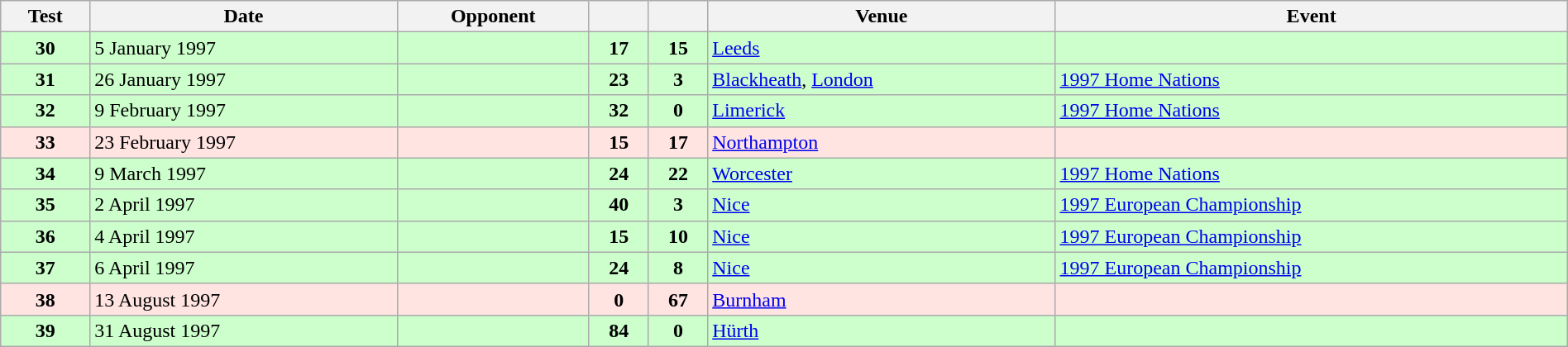<table class="wikitable sortable" style="width:100%">
<tr>
<th>Test</th>
<th>Date</th>
<th>Opponent</th>
<th></th>
<th></th>
<th>Venue</th>
<th>Event</th>
</tr>
<tr bgcolor=#ccffcc>
<td align="center"><strong>30</strong></td>
<td>5 January 1997</td>
<td></td>
<td align="center"><strong>17</strong></td>
<td align="center"><strong>15</strong></td>
<td><a href='#'>Leeds</a></td>
<td></td>
</tr>
<tr bgcolor=#ccffcc>
<td align="center"><strong>31</strong></td>
<td>26 January 1997</td>
<td></td>
<td align="center"><strong>23</strong></td>
<td align="center"><strong>3</strong></td>
<td><a href='#'>Blackheath</a>, <a href='#'>London</a></td>
<td><a href='#'>1997 Home Nations</a></td>
</tr>
<tr bgcolor=#ccffcc>
<td align="center"><strong>32</strong></td>
<td>9 February 1997</td>
<td></td>
<td align="center"><strong>32</strong></td>
<td align="center"><strong>0</strong></td>
<td><a href='#'>Limerick</a></td>
<td><a href='#'>1997 Home Nations</a></td>
</tr>
<tr bgcolor=#ffe4e1>
<td align="center"><strong>33</strong></td>
<td>23 February 1997</td>
<td></td>
<td align="center"><strong>15</strong></td>
<td align="center"><strong>17</strong></td>
<td><a href='#'>Northampton</a></td>
<td></td>
</tr>
<tr bgcolor=#ccffcc>
<td align="center"><strong>34</strong></td>
<td>9 March 1997</td>
<td></td>
<td align="center"><strong>24</strong></td>
<td align="center"><strong>22</strong></td>
<td><a href='#'>Worcester</a></td>
<td><a href='#'>1997 Home Nations</a></td>
</tr>
<tr bgcolor=#ccffcc>
<td align="center"><strong>35</strong></td>
<td>2 April 1997</td>
<td></td>
<td align="center"><strong>40</strong></td>
<td align="center"><strong>3</strong></td>
<td><a href='#'>Nice</a></td>
<td><a href='#'>1997 European Championship</a></td>
</tr>
<tr bgcolor=#ccffcc>
<td align="center"><strong>36</strong></td>
<td>4 April 1997</td>
<td></td>
<td align="center"><strong>15</strong></td>
<td align="center"><strong>10</strong></td>
<td><a href='#'>Nice</a></td>
<td><a href='#'>1997 European Championship</a></td>
</tr>
<tr bgcolor=#ccffcc>
<td align="center"><strong>37</strong></td>
<td>6 April 1997</td>
<td></td>
<td align="center"><strong>24</strong></td>
<td align="center"><strong>8</strong></td>
<td><a href='#'>Nice</a></td>
<td><a href='#'>1997 European Championship</a></td>
</tr>
<tr bgcolor=#ffe4e1>
<td align="center"><strong>38</strong></td>
<td>13 August 1997</td>
<td></td>
<td align="center"><strong>0</strong></td>
<td align="center"><strong>67</strong></td>
<td><a href='#'>Burnham</a></td>
<td></td>
</tr>
<tr bgcolor=#ccffcc>
<td align="center"><strong>39</strong></td>
<td>31 August 1997</td>
<td></td>
<td align="center"><strong>84</strong></td>
<td align="center"><strong>0</strong></td>
<td><a href='#'>Hürth</a></td>
<td></td>
</tr>
</table>
